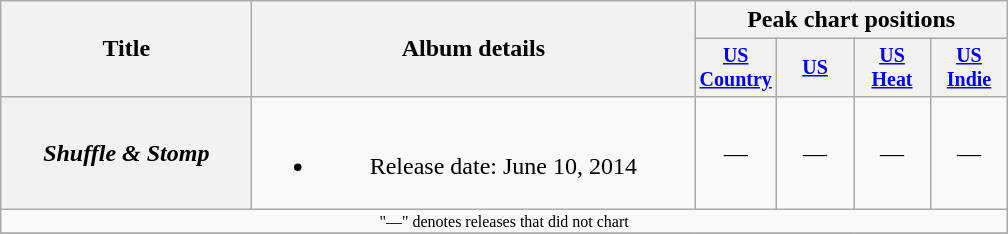<table class="wikitable plainrowheaders" style="text-align:center;">
<tr>
<th rowspan="2" style="width:10em;">Title</th>
<th rowspan="2" style="width:18em;">Album details</th>
<th colspan="4">Peak chart positions</th>
</tr>
<tr style="font-size:smaller;">
<th width="45"><a href='#'>US Country</a></th>
<th width="45"><a href='#'>US</a></th>
<th width="45"><a href='#'>US<br>Heat</a></th>
<th width="45"><a href='#'>US<br>Indie</a></th>
</tr>
<tr>
<th scope="row"><em>Shuffle & Stomp</em></th>
<td><br><ul><li>Release date: June 10, 2014</li></ul></td>
<td>—</td>
<td>—</td>
<td>—</td>
<td>—</td>
</tr>
<tr>
<td — colspan="6" style="font-size:8pt">"—" denotes releases that did not chart</td>
</tr>
<tr>
</tr>
</table>
